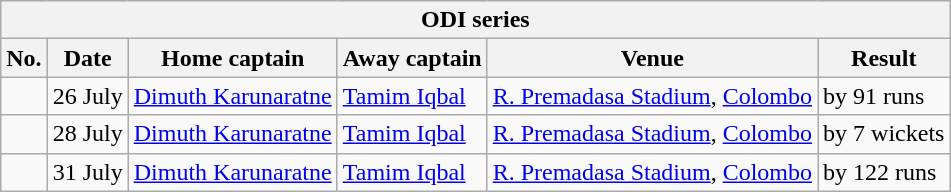<table class="wikitable">
<tr>
<th colspan="6">ODI series</th>
</tr>
<tr>
<th>No.</th>
<th>Date</th>
<th>Home captain</th>
<th>Away captain</th>
<th>Venue</th>
<th>Result</th>
</tr>
<tr>
<td></td>
<td>26 July</td>
<td><a href='#'>Dimuth Karunaratne</a></td>
<td><a href='#'>Tamim Iqbal</a></td>
<td><a href='#'>R. Premadasa Stadium</a>, <a href='#'>Colombo</a></td>
<td> by 91 runs</td>
</tr>
<tr>
<td></td>
<td>28 July</td>
<td><a href='#'>Dimuth Karunaratne</a></td>
<td><a href='#'>Tamim Iqbal</a></td>
<td><a href='#'>R. Premadasa Stadium</a>, <a href='#'>Colombo</a></td>
<td> by 7 wickets</td>
</tr>
<tr>
<td></td>
<td>31 July</td>
<td><a href='#'>Dimuth Karunaratne</a></td>
<td><a href='#'>Tamim Iqbal</a></td>
<td><a href='#'>R. Premadasa Stadium</a>, <a href='#'>Colombo</a></td>
<td> by 122 runs</td>
</tr>
</table>
